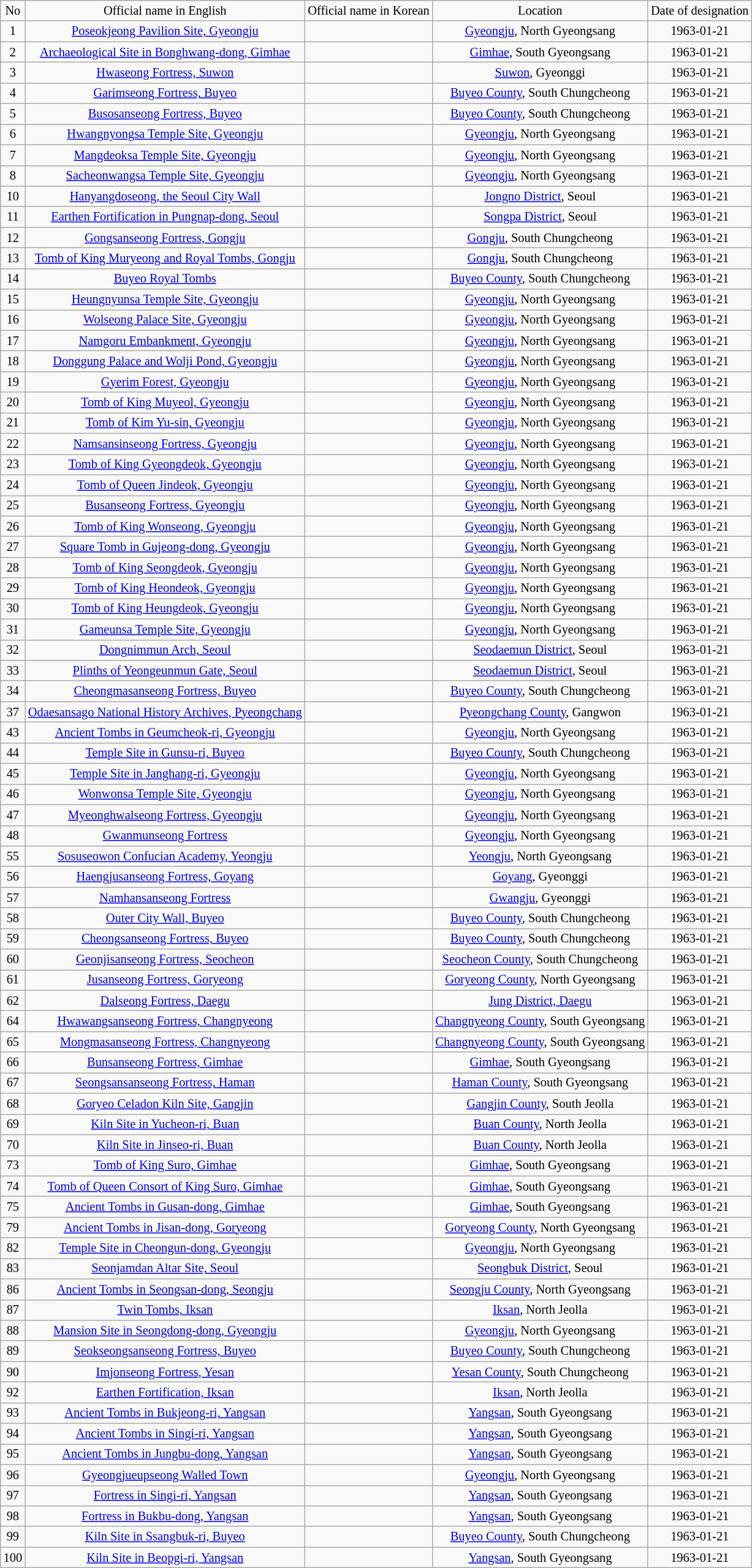<table class="wikitable sortable mw-collapsible mw-collapsed" style="font-size:85%; text-align:center; max-width:120em">
<tr>
<td>No</td>
<td>Official name in English</td>
<td>Official name in Korean</td>
<td>Location</td>
<td>Date of designation</td>
</tr>
<tr>
<td>1</td>
<td><a href='#'>Poseokjeong Pavilion Site, Gyeongju</a></td>
<td></td>
<td><a href='#'>Gyeongju</a>, North Gyeongsang</td>
<td>1963-01-21</td>
</tr>
<tr>
<td>2</td>
<td><a href='#'>Archaeological Site in Bonghwang-dong, Gimhae</a></td>
<td></td>
<td><a href='#'>Gimhae</a>, South Gyeongsang</td>
<td>1963-01-21</td>
</tr>
<tr>
<td>3</td>
<td><a href='#'>Hwaseong Fortress, Suwon</a></td>
<td></td>
<td><a href='#'>Suwon</a>, Gyeonggi</td>
<td>1963-01-21</td>
</tr>
<tr>
<td>4</td>
<td><a href='#'>Garimseong Fortress, Buyeo</a></td>
<td></td>
<td><a href='#'>Buyeo County</a>, South Chungcheong</td>
<td>1963-01-21</td>
</tr>
<tr>
<td>5</td>
<td><a href='#'>Busosanseong Fortress, Buyeo</a></td>
<td></td>
<td><a href='#'>Buyeo County</a>, South Chungcheong</td>
<td>1963-01-21</td>
</tr>
<tr>
<td>6</td>
<td><a href='#'>Hwangnyongsa Temple Site, Gyeongju</a></td>
<td></td>
<td><a href='#'>Gyeongju</a>, North Gyeongsang</td>
<td>1963-01-21</td>
</tr>
<tr>
<td>7</td>
<td><a href='#'>Mangdeoksa Temple Site, Gyeongju</a></td>
<td></td>
<td><a href='#'>Gyeongju</a>, North Gyeongsang</td>
<td>1963-01-21</td>
</tr>
<tr>
<td>8</td>
<td><a href='#'>Sacheonwangsa Temple Site, Gyeongju</a></td>
<td></td>
<td><a href='#'>Gyeongju</a>, North Gyeongsang</td>
<td>1963-01-21</td>
</tr>
<tr>
<td>10</td>
<td><a href='#'>Hanyangdoseong, the Seoul City Wall</a></td>
<td></td>
<td><a href='#'>Jongno District</a>, Seoul</td>
<td>1963-01-21</td>
</tr>
<tr>
<td>11</td>
<td><a href='#'>Earthen Fortification in Pungnap-dong, Seoul</a></td>
<td></td>
<td><a href='#'>Songpa District</a>, Seoul</td>
<td>1963-01-21</td>
</tr>
<tr>
<td>12</td>
<td><a href='#'>Gongsanseong Fortress, Gongju</a></td>
<td></td>
<td><a href='#'>Gongju</a>, South Chungcheong</td>
<td>1963-01-21</td>
</tr>
<tr>
<td>13</td>
<td><a href='#'>Tomb of King Muryeong and Royal Tombs, Gongju</a></td>
<td></td>
<td><a href='#'>Gongju</a>, South Chungcheong</td>
<td>1963-01-21</td>
</tr>
<tr>
<td>14</td>
<td><a href='#'>Buyeo Royal Tombs</a></td>
<td></td>
<td><a href='#'>Buyeo County</a>, South Chungcheong</td>
<td>1963-01-21</td>
</tr>
<tr>
<td>15</td>
<td><a href='#'>Heungnyunsa Temple Site, Gyeongju</a></td>
<td></td>
<td><a href='#'>Gyeongju</a>, North Gyeongsang</td>
<td>1963-01-21</td>
</tr>
<tr>
<td>16</td>
<td><a href='#'>Wolseong Palace Site, Gyeongju</a></td>
<td></td>
<td><a href='#'>Gyeongju</a>, North Gyeongsang</td>
<td>1963-01-21</td>
</tr>
<tr>
<td>17</td>
<td><a href='#'>Namgoru Embankment, Gyeongju</a></td>
<td></td>
<td><a href='#'>Gyeongju</a>, North Gyeongsang</td>
<td>1963-01-21</td>
</tr>
<tr>
<td>18</td>
<td><a href='#'>Donggung Palace and Wolji Pond, Gyeongju</a></td>
<td></td>
<td><a href='#'>Gyeongju</a>, North Gyeongsang</td>
<td>1963-01-21</td>
</tr>
<tr>
<td>19</td>
<td><a href='#'>Gyerim Forest, Gyeongju</a></td>
<td></td>
<td><a href='#'>Gyeongju</a>, North Gyeongsang</td>
<td>1963-01-21</td>
</tr>
<tr>
<td>20</td>
<td><a href='#'>Tomb of King Muyeol, Gyeongju</a></td>
<td></td>
<td><a href='#'>Gyeongju</a>, North Gyeongsang</td>
<td>1963-01-21</td>
</tr>
<tr>
<td>21</td>
<td><a href='#'>Tomb of Kim Yu-sin, Gyeongju</a></td>
<td></td>
<td><a href='#'>Gyeongju</a>, North Gyeongsang</td>
<td>1963-01-21</td>
</tr>
<tr>
<td>22</td>
<td><a href='#'>Namsansinseong Fortress, Gyeongju</a></td>
<td></td>
<td><a href='#'>Gyeongju</a>, North Gyeongsang</td>
<td>1963-01-21</td>
</tr>
<tr>
<td>23</td>
<td><a href='#'>Tomb of King Gyeongdeok, Gyeongju</a></td>
<td></td>
<td><a href='#'>Gyeongju</a>, North Gyeongsang</td>
<td>1963-01-21</td>
</tr>
<tr>
<td>24</td>
<td><a href='#'>Tomb of Queen Jindeok, Gyeongju</a></td>
<td></td>
<td><a href='#'>Gyeongju</a>, North Gyeongsang</td>
<td>1963-01-21</td>
</tr>
<tr>
<td>25</td>
<td><a href='#'>Busanseong Fortress, Gyeongju</a></td>
<td></td>
<td><a href='#'>Gyeongju</a>, North Gyeongsang</td>
<td>1963-01-21</td>
</tr>
<tr>
<td>26</td>
<td><a href='#'>Tomb of King Wonseong, Gyeongju</a></td>
<td></td>
<td><a href='#'>Gyeongju</a>, North Gyeongsang</td>
<td>1963-01-21</td>
</tr>
<tr>
<td>27</td>
<td><a href='#'>Square Tomb in Gujeong-dong, Gyeongju</a></td>
<td></td>
<td><a href='#'>Gyeongju</a>, North Gyeongsang</td>
<td>1963-01-21</td>
</tr>
<tr>
<td>28</td>
<td><a href='#'>Tomb of King Seongdeok, Gyeongju</a></td>
<td></td>
<td><a href='#'>Gyeongju</a>, North Gyeongsang</td>
<td>1963-01-21</td>
</tr>
<tr>
<td>29</td>
<td><a href='#'>Tomb of King Heondeok, Gyeongju</a></td>
<td></td>
<td><a href='#'>Gyeongju</a>, North Gyeongsang</td>
<td>1963-01-21</td>
</tr>
<tr>
<td>30</td>
<td><a href='#'>Tomb of King Heungdeok, Gyeongju</a></td>
<td></td>
<td><a href='#'>Gyeongju</a>, North Gyeongsang</td>
<td>1963-01-21</td>
</tr>
<tr>
<td>31</td>
<td><a href='#'>Gameunsa Temple Site, Gyeongju</a></td>
<td></td>
<td><a href='#'>Gyeongju</a>, North Gyeongsang</td>
<td>1963-01-21</td>
</tr>
<tr>
<td>32</td>
<td><a href='#'>Dongnimmun Arch, Seoul</a></td>
<td></td>
<td><a href='#'>Seodaemun District</a>, Seoul</td>
<td>1963-01-21</td>
</tr>
<tr>
<td>33</td>
<td><a href='#'>Plinths of Yeongeunmun Gate, Seoul</a></td>
<td></td>
<td><a href='#'>Seodaemun District</a>, Seoul</td>
<td>1963-01-21</td>
</tr>
<tr>
<td>34</td>
<td><a href='#'>Cheongmasanseong Fortress, Buyeo</a></td>
<td></td>
<td><a href='#'>Buyeo County</a>, South Chungcheong</td>
<td>1963-01-21</td>
</tr>
<tr>
<td>37</td>
<td><a href='#'>Odaesansago National History Archives, Pyeongchang</a></td>
<td></td>
<td><a href='#'>Pyeongchang County</a>, Gangwon</td>
<td>1963-01-21</td>
</tr>
<tr>
<td>43</td>
<td><a href='#'>Ancient Tombs in Geumcheok-ri, Gyeongju</a></td>
<td></td>
<td><a href='#'>Gyeongju</a>, North Gyeongsang</td>
<td>1963-01-21</td>
</tr>
<tr>
<td>44</td>
<td><a href='#'>Temple Site in Gunsu-ri, Buyeo</a></td>
<td></td>
<td><a href='#'>Buyeo County</a>, South Chungcheong</td>
<td>1963-01-21</td>
</tr>
<tr>
<td>45</td>
<td><a href='#'>Temple Site in Janghang-ri, Gyeongju</a></td>
<td></td>
<td><a href='#'>Gyeongju</a>, North Gyeongsang</td>
<td>1963-01-21</td>
</tr>
<tr>
<td>46</td>
<td><a href='#'>Wonwonsa Temple Site, Gyeongju</a></td>
<td></td>
<td><a href='#'>Gyeongju</a>, North Gyeongsang</td>
<td>1963-01-21</td>
</tr>
<tr>
<td>47</td>
<td><a href='#'>Myeonghwalseong Fortress, Gyeongju</a></td>
<td></td>
<td><a href='#'>Gyeongju</a>, North Gyeongsang</td>
<td>1963-01-21</td>
</tr>
<tr>
<td>48</td>
<td><a href='#'>Gwanmunseong Fortress</a></td>
<td></td>
<td><a href='#'>Gyeongju</a>, North Gyeongsang</td>
<td>1963-01-21</td>
</tr>
<tr>
<td>55</td>
<td><a href='#'>Sosuseowon Confucian Academy, Yeongju</a></td>
<td></td>
<td><a href='#'>Yeongju</a>, North Gyeongsang</td>
<td>1963-01-21</td>
</tr>
<tr>
<td>56</td>
<td><a href='#'>Haengjusanseong Fortress, Goyang</a></td>
<td></td>
<td><a href='#'>Goyang</a>, Gyeonggi</td>
<td>1963-01-21</td>
</tr>
<tr>
<td>57</td>
<td><a href='#'>Namhansanseong Fortress</a></td>
<td></td>
<td><a href='#'>Gwangju</a>, Gyeonggi</td>
<td>1963-01-21</td>
</tr>
<tr>
<td>58</td>
<td><a href='#'>Outer City Wall, Buyeo</a></td>
<td></td>
<td><a href='#'>Buyeo County</a>, South Chungcheong</td>
<td>1963-01-21</td>
</tr>
<tr>
<td>59</td>
<td><a href='#'>Cheongsanseong Fortress, Buyeo</a></td>
<td></td>
<td><a href='#'>Buyeo County</a>, South Chungcheong</td>
<td>1963-01-21</td>
</tr>
<tr>
<td>60</td>
<td><a href='#'>Geonjisanseong Fortress, Seocheon</a></td>
<td></td>
<td><a href='#'>Seocheon County</a>, South Chungcheong</td>
<td>1963-01-21</td>
</tr>
<tr>
<td>61</td>
<td><a href='#'>Jusanseong Fortress, Goryeong</a></td>
<td></td>
<td><a href='#'>Goryeong County</a>, North Gyeongsang</td>
<td>1963-01-21</td>
</tr>
<tr>
<td>62</td>
<td><a href='#'>Dalseong Fortress, Daegu</a></td>
<td></td>
<td><a href='#'>Jung District, Daegu</a></td>
<td>1963-01-21</td>
</tr>
<tr>
<td>64</td>
<td><a href='#'>Hwawangsanseong Fortress, Changnyeong</a></td>
<td></td>
<td><a href='#'>Changnyeong County</a>, South Gyeongsang</td>
<td>1963-01-21</td>
</tr>
<tr>
<td>65</td>
<td><a href='#'>Mongmasanseong Fortress, Changnyeong</a></td>
<td></td>
<td><a href='#'>Changnyeong County</a>, South Gyeongsang</td>
<td>1963-01-21</td>
</tr>
<tr>
<td>66</td>
<td><a href='#'>Bunsanseong Fortress, Gimhae</a></td>
<td></td>
<td><a href='#'>Gimhae</a>, South Gyeongsang</td>
<td>1963-01-21</td>
</tr>
<tr>
<td>67</td>
<td><a href='#'>Seongsansanseong Fortress, Haman</a></td>
<td></td>
<td><a href='#'>Haman County</a>, South Gyeongsang</td>
<td>1963-01-21</td>
</tr>
<tr>
<td>68</td>
<td><a href='#'>Goryeo Celadon Kiln Site, Gangjin</a></td>
<td></td>
<td><a href='#'>Gangjin County</a>, South Jeolla</td>
<td>1963-01-21</td>
</tr>
<tr>
<td>69</td>
<td><a href='#'>Kiln Site in Yucheon-ri, Buan</a></td>
<td></td>
<td><a href='#'>Buan County</a>, North Jeolla</td>
<td>1963-01-21</td>
</tr>
<tr>
<td>70</td>
<td><a href='#'>Kiln Site in Jinseo-ri, Buan</a></td>
<td></td>
<td><a href='#'>Buan County</a>, North Jeolla</td>
<td>1963-01-21</td>
</tr>
<tr>
<td>73</td>
<td><a href='#'>Tomb of King Suro, Gimhae</a></td>
<td></td>
<td><a href='#'>Gimhae</a>, South Gyeongsang</td>
<td>1963-01-21</td>
</tr>
<tr>
<td>74</td>
<td><a href='#'>Tomb of Queen Consort of King Suro, Gimhae</a></td>
<td></td>
<td><a href='#'>Gimhae</a>, South Gyeongsang</td>
<td>1963-01-21</td>
</tr>
<tr>
<td>75</td>
<td><a href='#'>Ancient Tombs in Gusan-dong, Gimhae</a></td>
<td></td>
<td><a href='#'>Gimhae</a>, South Gyeongsang</td>
<td>1963-01-21</td>
</tr>
<tr>
<td>79</td>
<td><a href='#'>Ancient Tombs in Jisan-dong, Goryeong</a></td>
<td></td>
<td><a href='#'>Goryeong County</a>, North Gyeongsang</td>
<td>1963-01-21</td>
</tr>
<tr>
<td>82</td>
<td><a href='#'>Temple Site in Cheongun-dong, Gyeongju</a></td>
<td></td>
<td><a href='#'>Gyeongju</a>, North Gyeongsang</td>
<td>1963-01-21</td>
</tr>
<tr>
<td>83</td>
<td><a href='#'>Seonjamdan Altar Site, Seoul</a></td>
<td></td>
<td><a href='#'>Seongbuk District</a>, Seoul</td>
<td>1963-01-21</td>
</tr>
<tr>
<td>86</td>
<td><a href='#'>Ancient Tombs in Seongsan-dong, Seongju</a></td>
<td></td>
<td><a href='#'>Seongju County</a>, North Gyeongsang</td>
<td>1963-01-21</td>
</tr>
<tr>
<td>87</td>
<td><a href='#'>Twin Tombs, Iksan</a></td>
<td></td>
<td><a href='#'>Iksan</a>, North Jeolla</td>
<td>1963-01-21</td>
</tr>
<tr>
<td>88</td>
<td><a href='#'>Mansion Site in Seongdong-dong, Gyeongju</a></td>
<td></td>
<td><a href='#'>Gyeongju</a>, North Gyeongsang</td>
<td>1963-01-21</td>
</tr>
<tr>
<td>89</td>
<td><a href='#'>Seokseongsanseong Fortress, Buyeo</a></td>
<td></td>
<td><a href='#'>Buyeo County</a>, South Chungcheong</td>
<td>1963-01-21</td>
</tr>
<tr>
<td>90</td>
<td><a href='#'>Imjonseong Fortress, Yesan</a></td>
<td></td>
<td><a href='#'>Yesan County</a>, South Chungcheong</td>
<td>1963-01-21</td>
</tr>
<tr>
<td>92</td>
<td><a href='#'>Earthen Fortification, Iksan</a></td>
<td></td>
<td><a href='#'>Iksan</a>, North Jeolla</td>
<td>1963-01-21</td>
</tr>
<tr>
<td>93</td>
<td><a href='#'>Ancient Tombs in Bukjeong-ri, Yangsan</a></td>
<td></td>
<td><a href='#'>Yangsan</a>, South Gyeongsang</td>
<td>1963-01-21</td>
</tr>
<tr>
<td>94</td>
<td><a href='#'>Ancient Tombs in Singi-ri, Yangsan</a></td>
<td></td>
<td><a href='#'>Yangsan</a>, South Gyeongsang</td>
<td>1963-01-21</td>
</tr>
<tr>
<td>95</td>
<td><a href='#'>Ancient Tombs in Jungbu-dong, Yangsan</a></td>
<td></td>
<td><a href='#'>Yangsan</a>, South Gyeongsang</td>
<td>1963-01-21</td>
</tr>
<tr>
<td>96</td>
<td><a href='#'>Gyeongjueupseong Walled Town</a></td>
<td></td>
<td><a href='#'>Gyeongju</a>, North Gyeongsang</td>
<td>1963-01-21</td>
</tr>
<tr>
<td>97</td>
<td><a href='#'>Fortress in Singi-ri, Yangsan</a></td>
<td></td>
<td><a href='#'>Yangsan</a>, South Gyeongsang</td>
<td>1963-01-21</td>
</tr>
<tr>
<td>98</td>
<td><a href='#'>Fortress in Bukbu-dong, Yangsan</a></td>
<td></td>
<td><a href='#'>Yangsan</a>, South Gyeongsang</td>
<td>1963-01-21</td>
</tr>
<tr>
<td>99</td>
<td><a href='#'>Kiln Site in Ssangbuk-ri, Buyeo</a></td>
<td></td>
<td><a href='#'>Buyeo County</a>, South Chungcheong</td>
<td>1963-01-21</td>
</tr>
<tr>
<td>100</td>
<td><a href='#'>Kiln Site in Beopgi-ri, Yangsan</a></td>
<td></td>
<td><a href='#'>Yangsan</a>, South Gyeongsang</td>
<td>1963-01-21</td>
</tr>
</table>
